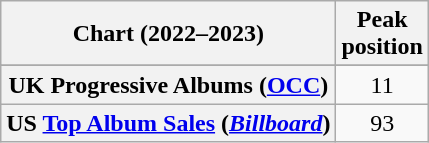<table class="wikitable sortable plainrowheaders" style="text-align:center">
<tr>
<th scope="col">Chart (2022–2023)</th>
<th scope="col">Peak<br>position</th>
</tr>
<tr>
</tr>
<tr>
</tr>
<tr>
<th scope="row">UK Progressive Albums (<a href='#'>OCC</a>)</th>
<td>11</td>
</tr>
<tr>
<th scope="row">US <a href='#'>Top Album Sales</a> (<em><a href='#'>Billboard</a></em>)</th>
<td>93</td>
</tr>
</table>
